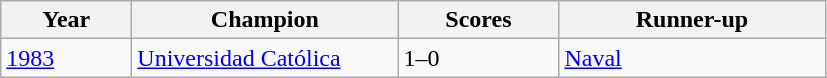<table class="wikitable sortable" style="text-align:left">
<tr>
<th width=80px>Year</th>
<th width=170px>Champion</th>
<th width=100px>Scores</th>
<th width=170px>Runner-up</th>
</tr>
<tr ---->
<td><a href='#'>1983</a></td>
<td><a href='#'>Universidad Católica</a></td>
<td>1–0</td>
<td><a href='#'>Naval</a></td>
</tr>
</table>
